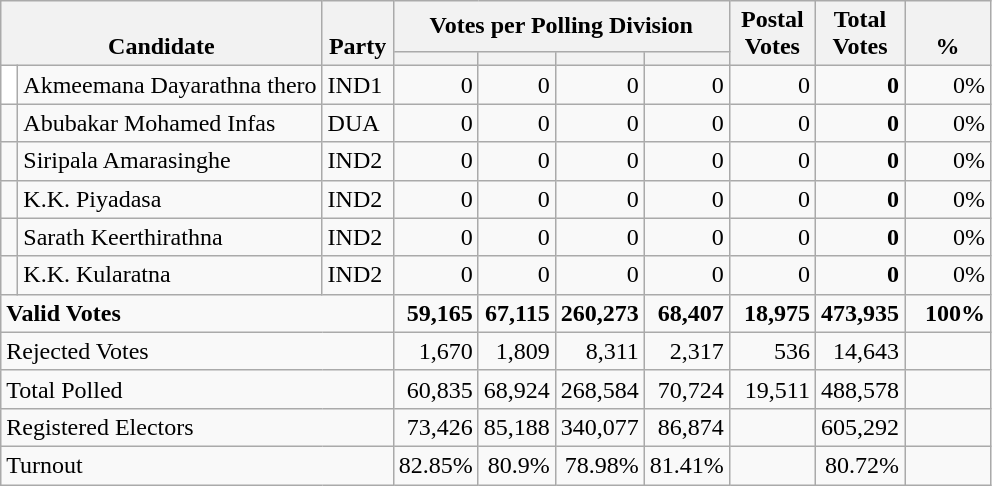<table class="wikitable" border="1" style="text-align:right;">
<tr>
<th align=left valign=bottom rowspan=2 colspan=2 width="180">Candidate</th>
<th align=left valign=bottom rowspan=2 width="40">Party</th>
<th colspan=4>Votes per Polling Division</th>
<th align=center valign=bottom rowspan=2 width="50">Postal<br>Votes</th>
<th align=center valign=bottom rowspan=2 width="50">Total Votes</th>
<th align=center valign=bottom rowspan=2 width="50">%</th>
</tr>
<tr>
<th></th>
<th></th>
<th></th>
<th></th>
</tr>
<tr>
<td bgcolor="white"> </td>
<td align=left>Akmeemana Dayarathna thero</td>
<td align=left>IND1</td>
<td>0</td>
<td>0</td>
<td>0</td>
<td>0</td>
<td>0</td>
<td><strong>0</strong></td>
<td>0%</td>
</tr>
<tr>
<td bgcolor=> </td>
<td align=left>Abubakar Mohamed Infas</td>
<td align=left>DUA</td>
<td>0</td>
<td>0</td>
<td>0</td>
<td>0</td>
<td>0</td>
<td><strong>0</strong></td>
<td>0%</td>
</tr>
<tr>
<td bgcolor=> </td>
<td align=left>Siripala Amarasinghe</td>
<td align=left>IND2</td>
<td>0</td>
<td>0</td>
<td>0</td>
<td>0</td>
<td>0</td>
<td><strong>0</strong></td>
<td>0%</td>
</tr>
<tr>
<td bgcolor=> </td>
<td align=left>K.K. Piyadasa</td>
<td align=left>IND2</td>
<td>0</td>
<td>0</td>
<td>0</td>
<td>0</td>
<td>0</td>
<td><strong>0</strong></td>
<td>0%</td>
</tr>
<tr>
<td bgcolor=> </td>
<td align=left>Sarath Keerthirathna</td>
<td align=left>IND2</td>
<td>0</td>
<td>0</td>
<td>0</td>
<td>0</td>
<td>0</td>
<td><strong>0</strong></td>
<td>0%</td>
</tr>
<tr>
<td bgcolor=> </td>
<td align=left>K.K. Kularatna</td>
<td align=left>IND2</td>
<td>0</td>
<td>0</td>
<td>0</td>
<td>0</td>
<td>0</td>
<td><strong>0</strong></td>
<td>0%</td>
</tr>
<tr>
<td align=left colspan=3><strong>Valid Votes</strong></td>
<td><strong>59,165 </strong></td>
<td><strong>67,115</strong></td>
<td><strong>260,273</strong></td>
<td><strong>68,407</strong></td>
<td><strong>18,975</strong></td>
<td><strong>473,935</strong></td>
<td><strong>100%</strong></td>
</tr>
<tr>
<td align=left colspan=3>Rejected Votes</td>
<td>1,670</td>
<td>1,809</td>
<td>8,311</td>
<td>2,317</td>
<td>536</td>
<td>14,643</td>
<td></td>
</tr>
<tr>
<td align=left colspan=3>Total Polled</td>
<td>60,835</td>
<td>68,924</td>
<td>268,584</td>
<td>70,724</td>
<td>19,511</td>
<td>488,578</td>
<td></td>
</tr>
<tr>
<td align=left colspan=3>Registered Electors</td>
<td>73,426</td>
<td>85,188</td>
<td>340,077</td>
<td>86,874</td>
<td></td>
<td>605,292</td>
<td></td>
</tr>
<tr>
<td align=left colspan=3>Turnout</td>
<td>82.85%</td>
<td>80.9%</td>
<td>78.98%</td>
<td>81.41%</td>
<td></td>
<td>80.72%</td>
<td></td>
</tr>
</table>
